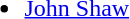<table style="width:100%;">
<tr>
<td style="vertical-align:top; width:25%;"><br><ul><li> <a href='#'>John Shaw</a></li></ul></td>
</tr>
</table>
